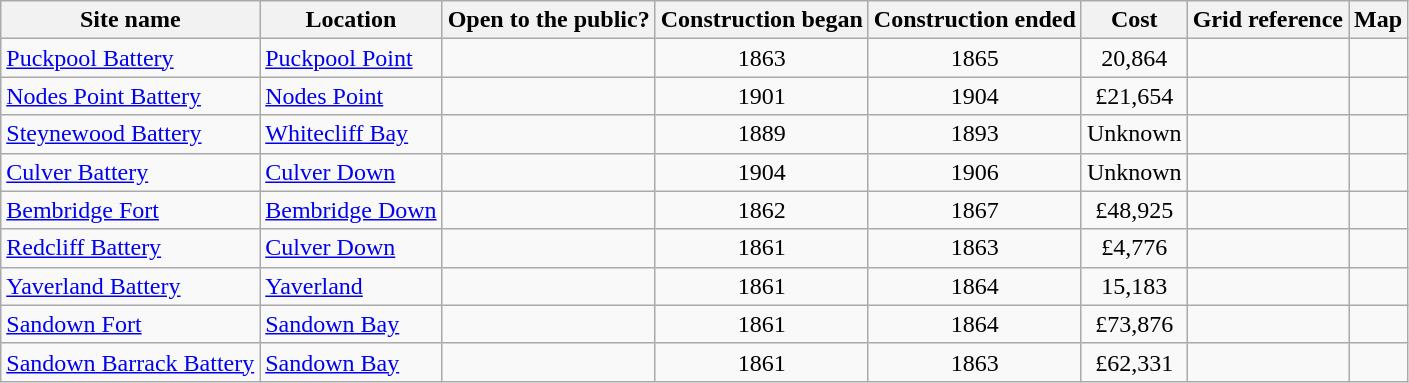<table class="wikitable sortable">
<tr>
<th class="unsortable">Site name</th>
<th class="unsortable">Location</th>
<th class="unsortable">Open to the public?</th>
<th>Construction began</th>
<th>Construction ended</th>
<th>Cost</th>
<th class="unsortable">Grid reference</th>
<th class="unsortable">Map</th>
</tr>
<tr>
<td><a href='#'>Puckpool Battery</a></td>
<td><a href='#'>Puckpool Point</a></td>
<td align="center"></td>
<td align="center">1863</td>
<td align="center">1865</td>
<td align="center">20,864</td>
<td align="center"></td>
<td align="center"></td>
</tr>
<tr>
<td><a href='#'>Nodes Point Battery</a></td>
<td><a href='#'>Nodes Point</a></td>
<td align="center"></td>
<td align="center">1901</td>
<td align="center">1904</td>
<td align="center">£21,654</td>
<td align="center"></td>
<td align="center"></td>
</tr>
<tr>
<td><a href='#'>Steynewood Battery</a></td>
<td><a href='#'>Whitecliff Bay</a></td>
<td align="center"></td>
<td align="center">1889</td>
<td align="center">1893</td>
<td align="center">Unknown</td>
<td align="center"></td>
<td align="center"></td>
</tr>
<tr>
<td><a href='#'>Culver Battery</a></td>
<td><a href='#'>Culver Down</a></td>
<td align="center"></td>
<td align="center">1904</td>
<td align="center">1906</td>
<td align="center">Unknown</td>
<td align="center"></td>
<td align="center"></td>
</tr>
<tr>
<td><a href='#'>Bembridge Fort</a></td>
<td><a href='#'>Bembridge Down</a></td>
<td align="center"></td>
<td align="center">1862</td>
<td align="center">1867</td>
<td align="center">£48,925</td>
<td align="center"></td>
<td align="center"></td>
</tr>
<tr>
<td><a href='#'>Redcliff Battery</a></td>
<td><a href='#'>Culver Down</a></td>
<td align="center"></td>
<td align="center">1861</td>
<td align="center">1863</td>
<td align="center">£4,776</td>
<td align="center"></td>
<td align="center"></td>
</tr>
<tr>
<td><a href='#'>Yaverland Battery</a></td>
<td><a href='#'>Yaverland</a></td>
<td align="center"></td>
<td align="center">1861</td>
<td align="center">1864</td>
<td align="center">15,183</td>
<td align="center"></td>
<td align="center"></td>
</tr>
<tr>
<td><a href='#'>Sandown Fort</a></td>
<td><a href='#'>Sandown Bay</a></td>
<td align="center"></td>
<td align="center">1861</td>
<td align="center">1864</td>
<td align="center">£73,876</td>
<td align="center"></td>
<td align="center"></td>
</tr>
<tr>
<td><a href='#'>Sandown Barrack Battery</a></td>
<td><a href='#'>Sandown Bay</a></td>
<td align="center"></td>
<td align="center">1861</td>
<td align="center">1863</td>
<td align="center">£62,331</td>
<td align="center"></td>
<td align="center"></td>
</tr>
</table>
